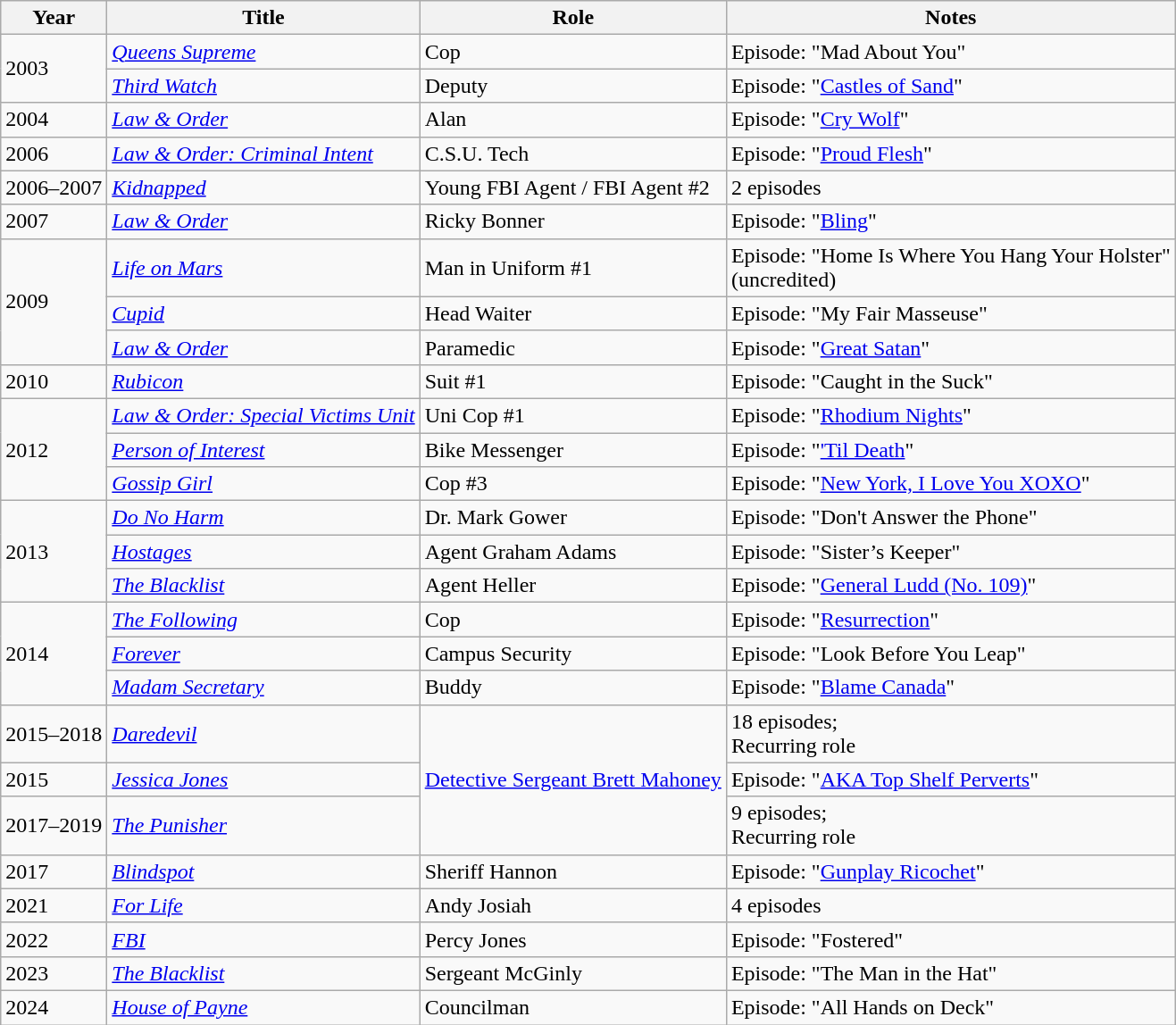<table class="wikitable sortable">
<tr>
<th>Year</th>
<th>Title</th>
<th>Role</th>
<th class="unsortable">Notes</th>
</tr>
<tr>
<td rowspan=2>2003</td>
<td><em><a href='#'>Queens Supreme</a></em></td>
<td>Cop</td>
<td>Episode: "Mad About You"</td>
</tr>
<tr>
<td><em><a href='#'>Third Watch</a></em></td>
<td>Deputy</td>
<td>Episode: "<a href='#'>Castles of Sand</a>"</td>
</tr>
<tr>
<td>2004</td>
<td><em><a href='#'>Law & Order</a></em></td>
<td>Alan</td>
<td>Episode: "<a href='#'>Cry Wolf</a>"</td>
</tr>
<tr>
<td>2006</td>
<td><em><a href='#'>Law & Order: Criminal Intent</a></em></td>
<td>C.S.U. Tech</td>
<td>Episode: "<a href='#'>Proud Flesh</a>"</td>
</tr>
<tr>
<td>2006–2007</td>
<td><em><a href='#'>Kidnapped</a></em></td>
<td>Young FBI Agent / FBI Agent #2</td>
<td>2 episodes</td>
</tr>
<tr>
<td>2007</td>
<td><em><a href='#'>Law & Order</a></em></td>
<td>Ricky Bonner</td>
<td>Episode: "<a href='#'>Bling</a>"</td>
</tr>
<tr>
<td rowspan=3>2009</td>
<td><em><a href='#'>Life on Mars</a></em></td>
<td>Man in Uniform #1</td>
<td>Episode: "Home Is Where You Hang Your Holster" <br> (uncredited)</td>
</tr>
<tr>
<td><em><a href='#'>Cupid</a></em></td>
<td>Head Waiter</td>
<td>Episode: "My Fair Masseuse"</td>
</tr>
<tr>
<td><em><a href='#'>Law & Order</a></em></td>
<td>Paramedic</td>
<td>Episode: "<a href='#'>Great Satan</a>"</td>
</tr>
<tr>
<td>2010</td>
<td><em><a href='#'>Rubicon</a></em></td>
<td>Suit #1</td>
<td>Episode: "Caught in the Suck"</td>
</tr>
<tr>
<td rowspan=3>2012</td>
<td><em><a href='#'>Law & Order: Special Victims Unit</a></em></td>
<td>Uni Cop #1</td>
<td>Episode: "<a href='#'>Rhodium Nights</a>"</td>
</tr>
<tr>
<td><em><a href='#'>Person of Interest</a></em></td>
<td>Bike Messenger</td>
<td>Episode: "<a href='#'>'Til Death</a>"</td>
</tr>
<tr>
<td><em><a href='#'>Gossip Girl</a></em></td>
<td>Cop #3</td>
<td>Episode: "<a href='#'>New York, I Love You XOXO</a>"</td>
</tr>
<tr>
<td rowspan=3>2013</td>
<td><em><a href='#'>Do No Harm</a></em></td>
<td>Dr. Mark Gower</td>
<td>Episode: "Don't Answer the Phone"</td>
</tr>
<tr>
<td><em><a href='#'>Hostages</a></em></td>
<td>Agent Graham Adams</td>
<td>Episode: "Sister’s Keeper"</td>
</tr>
<tr>
<td><em><a href='#'>The Blacklist</a></em></td>
<td>Agent Heller</td>
<td>Episode: "<a href='#'>General Ludd (No. 109)</a>"</td>
</tr>
<tr>
<td rowspan=3>2014</td>
<td><em><a href='#'>The Following</a></em></td>
<td>Cop</td>
<td>Episode: "<a href='#'>Resurrection</a>"</td>
</tr>
<tr>
<td><em><a href='#'>Forever</a></em></td>
<td>Campus Security</td>
<td>Episode: "Look Before You Leap"</td>
</tr>
<tr>
<td><em><a href='#'>Madam Secretary</a></em></td>
<td>Buddy</td>
<td>Episode: "<a href='#'>Blame Canada</a>"</td>
</tr>
<tr>
<td>2015–2018</td>
<td><em><a href='#'>Daredevil</a></em></td>
<td rowspan=3><a href='#'>Detective Sergeant Brett Mahoney</a></td>
<td>18 episodes;<br>Recurring role</td>
</tr>
<tr>
<td>2015</td>
<td><em><a href='#'>Jessica Jones</a></em></td>
<td>Episode: "<a href='#'>AKA Top Shelf Perverts</a>"</td>
</tr>
<tr>
<td>2017–2019</td>
<td><em><a href='#'>The Punisher</a></em></td>
<td>9 episodes;<br>Recurring role</td>
</tr>
<tr>
<td>2017</td>
<td><em><a href='#'>Blindspot</a></em></td>
<td>Sheriff Hannon</td>
<td>Episode: "<a href='#'>Gunplay Ricochet</a>"</td>
</tr>
<tr>
<td>2021</td>
<td><em><a href='#'>For Life</a></em></td>
<td>Andy Josiah</td>
<td>4 episodes</td>
</tr>
<tr>
<td>2022</td>
<td><em><a href='#'>FBI</a></em></td>
<td>Percy Jones</td>
<td>Episode: "Fostered"</td>
</tr>
<tr>
<td>2023</td>
<td><em><a href='#'>The Blacklist</a></em></td>
<td>Sergeant McGinly</td>
<td>Episode: "The Man in the Hat"</td>
</tr>
<tr>
<td>2024</td>
<td><em><a href='#'>House of Payne</a></em></td>
<td>Councilman</td>
<td>Episode: "All Hands on Deck"</td>
</tr>
</table>
